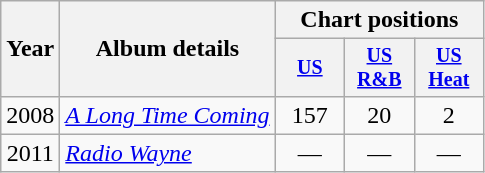<table class="wikitable" style="text-align:center;">
<tr>
<th rowspan="2">Year</th>
<th rowspan="2">Album details</th>
<th colspan="3">Chart positions</th>
</tr>
<tr style="font-size:smaller;">
<th style="width:40px;"><a href='#'>US</a></th>
<th style="width:40px;"><a href='#'>US<br>R&B</a></th>
<th style="width:40px;"><a href='#'>US<br>Heat</a></th>
</tr>
<tr>
<td>2008</td>
<td style="text-align:left;"><em><a href='#'>A Long Time Coming</a></em><br></td>
<td>157</td>
<td>20</td>
<td>2</td>
</tr>
<tr>
<td>2011</td>
<td style="text-align:left;"><em><a href='#'>Radio Wayne</a></em><br></td>
<td>—</td>
<td>—</td>
<td>—</td>
</tr>
</table>
